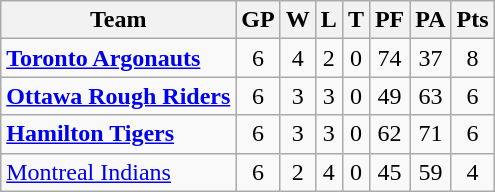<table class="wikitable">
<tr>
<th>Team</th>
<th>GP</th>
<th>W</th>
<th>L</th>
<th>T</th>
<th>PF</th>
<th>PA</th>
<th>Pts</th>
</tr>
<tr align="center">
<td align="left"><strong><a href='#'>Toronto Argonauts</a></strong></td>
<td>6</td>
<td>4</td>
<td>2</td>
<td>0</td>
<td>74</td>
<td>37</td>
<td>8</td>
</tr>
<tr align="center">
<td align="left"><strong><a href='#'>Ottawa Rough Riders</a></strong></td>
<td>6</td>
<td>3</td>
<td>3</td>
<td>0</td>
<td>49</td>
<td>63</td>
<td>6</td>
</tr>
<tr align="center">
<td align="left"><strong><a href='#'>Hamilton Tigers</a></strong></td>
<td>6</td>
<td>3</td>
<td>3</td>
<td>0</td>
<td>62</td>
<td>71</td>
<td>6</td>
</tr>
<tr align="center">
<td align="left"><a href='#'>Montreal Indians</a></td>
<td>6</td>
<td>2</td>
<td>4</td>
<td>0</td>
<td>45</td>
<td>59</td>
<td>4</td>
</tr>
</table>
